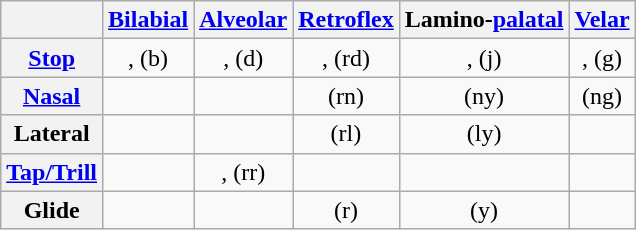<table class="wikitable" style="text-align:center;">
<tr>
<th></th>
<th><a href='#'>Bilabial</a></th>
<th><a href='#'>Alveolar</a></th>
<th><a href='#'>Retroflex</a></th>
<th>Lamino-<a href='#'>palatal</a></th>
<th><a href='#'>Velar</a></th>
</tr>
<tr>
<th><a href='#'>Stop</a></th>
<td>,  (b)</td>
<td>,  (d)</td>
<td>,  (rd)</td>
<td>,  (j)</td>
<td>,  (g)</td>
</tr>
<tr>
<th><a href='#'>Nasal</a></th>
<td></td>
<td></td>
<td> (rn)</td>
<td> (ny)</td>
<td> (ng)</td>
</tr>
<tr>
<th>Lateral</th>
<td></td>
<td></td>
<td> (rl)</td>
<td> (ly)</td>
<td></td>
</tr>
<tr>
<th><a href='#'>Tap/Trill</a></th>
<td></td>
<td>,  (rr)</td>
<td></td>
<td></td>
<td></td>
</tr>
<tr>
<th>Glide</th>
<td></td>
<td></td>
<td> (r)</td>
<td> (y)</td>
<td></td>
</tr>
</table>
